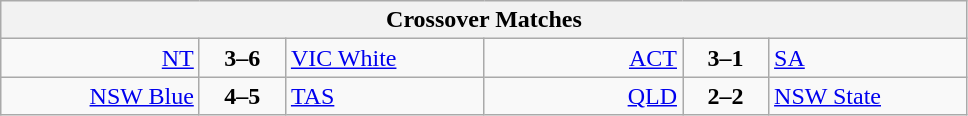<table class="wikitable" style="text-align: center;">
<tr>
<th colspan=6>Crossover Matches</th>
</tr>
<tr>
<td style="width: 125px; text-align: right;"><a href='#'>NT</a> </td>
<td style="width: 50px;"><strong>3–6</strong></td>
<td style="width: 125px; text-align: left;"> <a href='#'>VIC White</a></td>
<td style="width: 125px; text-align: right;"><a href='#'>ACT</a> </td>
<td style="width: 50px;"><strong>3–1</strong></td>
<td style="width: 125px; text-align: left;"> <a href='#'>SA</a></td>
</tr>
<tr>
<td style="width: 125px; text-align: right;"><a href='#'>NSW Blue</a> </td>
<td style="width: 50px;"><strong>4–5</strong></td>
<td style="width: 125px; text-align: left;"> <a href='#'>TAS</a></td>
<td style="width: 125px; text-align: right;"><a href='#'>QLD</a> </td>
<td style="width: 50px;"><strong>2–2</strong></td>
<td style="width: 125px; text-align: left;"> <a href='#'>NSW State</a></td>
</tr>
</table>
